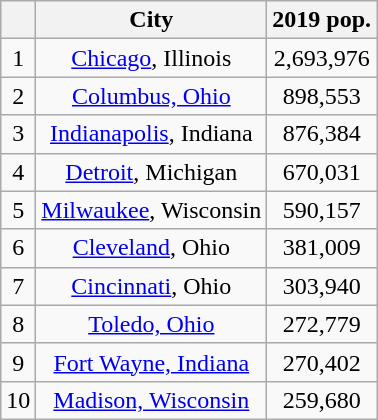<table class="wikitable sortable" style="text-align:center">
<tr>
<th></th>
<th>City</th>
<th>2019 pop.</th>
</tr>
<tr>
<td>1</td>
<td><a href='#'>Chicago</a>, Illinois</td>
<td>2,693,976</td>
</tr>
<tr>
<td>2</td>
<td><a href='#'>Columbus, Ohio</a></td>
<td>898,553</td>
</tr>
<tr>
<td>3</td>
<td><a href='#'>Indianapolis</a>, Indiana</td>
<td>876,384</td>
</tr>
<tr>
<td>4</td>
<td><a href='#'>Detroit</a>, Michigan</td>
<td>670,031</td>
</tr>
<tr>
<td>5</td>
<td><a href='#'>Milwaukee</a>, Wisconsin</td>
<td>590,157</td>
</tr>
<tr>
<td>6</td>
<td><a href='#'>Cleveland</a>, Ohio</td>
<td>381,009</td>
</tr>
<tr>
<td>7</td>
<td><a href='#'>Cincinnati</a>, Ohio</td>
<td>303,940</td>
</tr>
<tr>
<td>8</td>
<td><a href='#'>Toledo, Ohio</a></td>
<td>272,779</td>
</tr>
<tr>
<td>9</td>
<td><a href='#'>Fort Wayne, Indiana</a></td>
<td>270,402</td>
</tr>
<tr>
<td>10</td>
<td><a href='#'>Madison, Wisconsin</a></td>
<td>259,680</td>
</tr>
</table>
